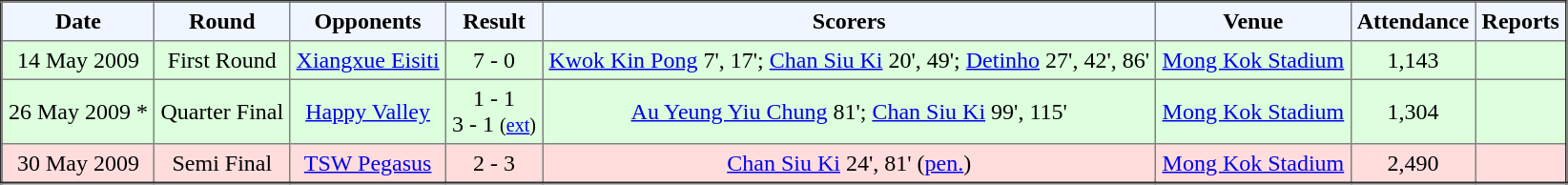<table border="2" cellpadding="4" style="border-collapse:collapse; text-align:center;">
<tr style="background:#f0f6ff;">
<th><strong>Date</strong></th>
<td><strong>Round</strong></td>
<th><strong>Opponents</strong></th>
<th><strong>Result</strong></th>
<th><strong>Scorers</strong></th>
<th><strong>Venue</strong></th>
<th><strong>Attendance</strong></th>
<th><strong>Reports</strong></th>
</tr>
<tr bgcolor="#ddffdd">
<td>14 May 2009</td>
<td>First Round</td>
<td><a href='#'>Xiangxue Eisiti</a></td>
<td>7 - 0</td>
<td><a href='#'>Kwok Kin Pong</a> 7', 17'; <a href='#'>Chan Siu Ki</a> 20', 49'; <a href='#'>Detinho</a> 27', 42', 86'</td>
<td><a href='#'>Mong Kok Stadium</a></td>
<td>1,143</td>
<td></td>
</tr>
<tr bgcolor="#ddffdd">
<td>26 May 2009 *</td>
<td>Quarter Final</td>
<td><a href='#'>Happy Valley</a></td>
<td>1 - 1<br> 3 - 1 <small>(<a href='#'>ext</a>)</small></td>
<td><a href='#'>Au Yeung Yiu Chung</a> 81'; <a href='#'>Chan Siu Ki</a> 99', 115'</td>
<td><a href='#'>Mong Kok Stadium</a></td>
<td>1,304</td>
<td></td>
</tr>
<tr bgcolor="#ffdddd">
<td>30 May 2009</td>
<td>Semi Final</td>
<td><a href='#'>TSW Pegasus</a></td>
<td>2 - 3</td>
<td><a href='#'>Chan Siu Ki</a> 24', 81' (<a href='#'>pen.</a>)</td>
<td><a href='#'>Mong Kok Stadium</a></td>
<td>2,490</td>
<td></td>
</tr>
</table>
